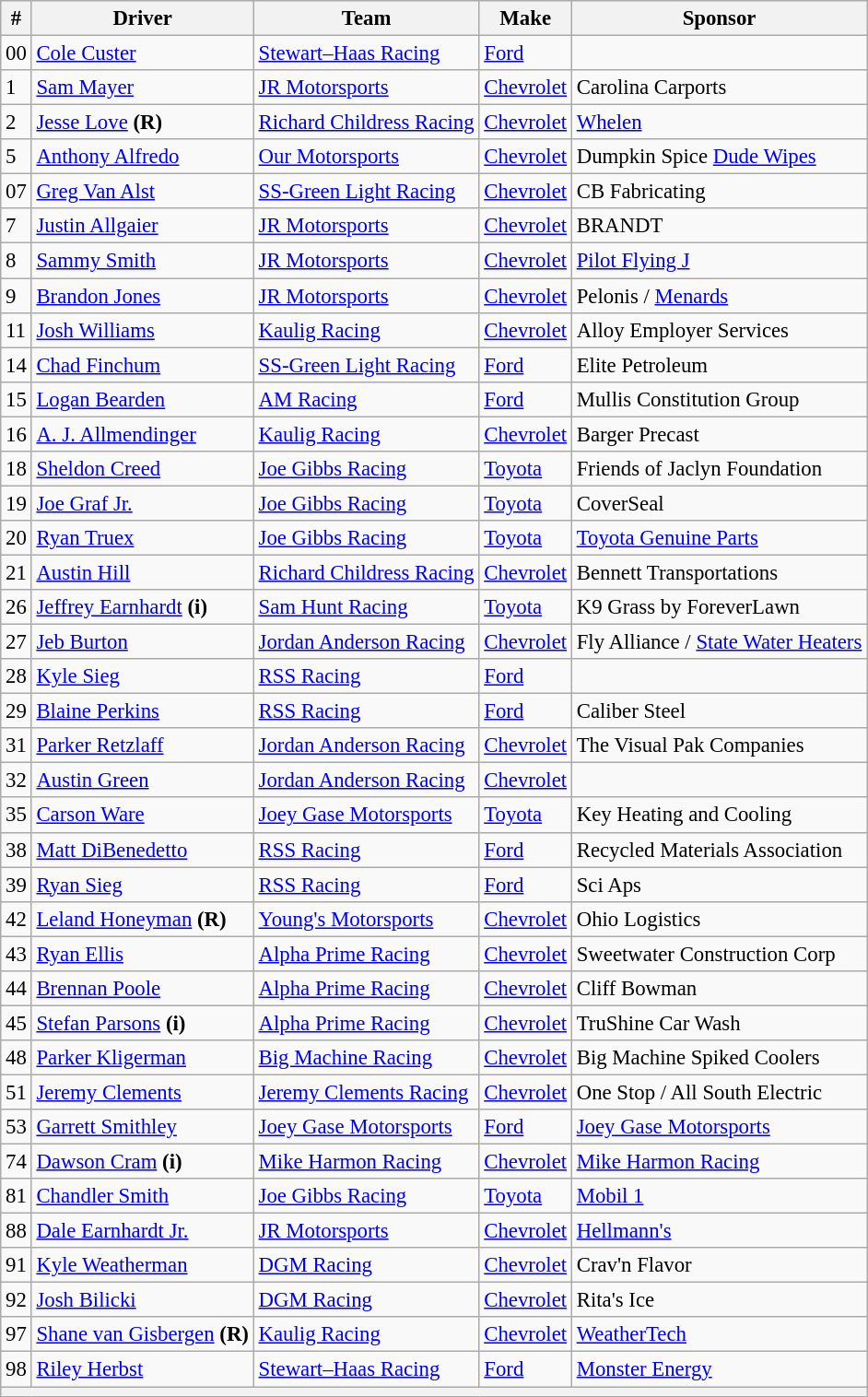<table class="wikitable" style="font-size:95%">
<tr>
<th>#</th>
<th>Driver</th>
<th>Team</th>
<th>Make</th>
<th>Sponsor</th>
</tr>
<tr>
<td>00</td>
<td><a href='#'>Cole Custer</a></td>
<td><a href='#'>Stewart–Haas Racing</a></td>
<td><a href='#'>Ford</a></td>
<td></td>
</tr>
<tr>
<td>1</td>
<td><a href='#'>Sam Mayer</a></td>
<td><a href='#'>JR Motorsports</a></td>
<td><a href='#'>Chevrolet</a></td>
<td>Carolina Carports</td>
</tr>
<tr>
<td>2</td>
<td><a href='#'>Jesse Love</a> <strong>(R)</strong></td>
<td nowrap><a href='#'>Richard Childress Racing</a></td>
<td><a href='#'>Chevrolet</a></td>
<td><a href='#'>Whelen</a></td>
</tr>
<tr>
<td>5</td>
<td><a href='#'>Anthony Alfredo</a></td>
<td><a href='#'>Our Motorsports</a></td>
<td><a href='#'>Chevrolet</a></td>
<td>Dumpkin Spice <a href='#'>Dude Wipes</a></td>
</tr>
<tr>
<td>07</td>
<td><a href='#'>Greg Van Alst</a></td>
<td><a href='#'>SS-Green Light Racing</a></td>
<td><a href='#'>Chevrolet</a></td>
<td>CB Fabricating</td>
</tr>
<tr>
<td>7</td>
<td><a href='#'>Justin Allgaier</a></td>
<td><a href='#'>JR Motorsports</a></td>
<td><a href='#'>Chevrolet</a></td>
<td>BRANDT</td>
</tr>
<tr>
<td>8</td>
<td><a href='#'>Sammy Smith</a></td>
<td><a href='#'>JR Motorsports</a></td>
<td><a href='#'>Chevrolet</a></td>
<td><a href='#'>Pilot Flying J</a></td>
</tr>
<tr>
<td>9</td>
<td><a href='#'>Brandon Jones</a></td>
<td><a href='#'>JR Motorsports</a></td>
<td><a href='#'>Chevrolet</a></td>
<td>Pelonis / <a href='#'>Menards</a></td>
</tr>
<tr>
<td>11</td>
<td><a href='#'>Josh Williams</a></td>
<td><a href='#'>Kaulig Racing</a></td>
<td><a href='#'>Chevrolet</a></td>
<td>Alloy Employer Services</td>
</tr>
<tr>
<td>14</td>
<td><a href='#'>Chad Finchum</a></td>
<td><a href='#'>SS-Green Light Racing</a></td>
<td><a href='#'>Ford</a></td>
<td>Elite Petroleum</td>
</tr>
<tr>
<td>15</td>
<td><a href='#'>Logan Bearden</a></td>
<td><a href='#'>AM Racing</a></td>
<td><a href='#'>Ford</a></td>
<td>Mullis Constitution Group</td>
</tr>
<tr>
<td>16</td>
<td><a href='#'>A. J. Allmendinger</a></td>
<td><a href='#'>Kaulig Racing</a></td>
<td><a href='#'>Chevrolet</a></td>
<td>Barger Precast</td>
</tr>
<tr>
<td>18</td>
<td><a href='#'>Sheldon Creed</a></td>
<td><a href='#'>Joe Gibbs Racing</a></td>
<td><a href='#'>Toyota</a></td>
<td>Friends of Jaclyn Foundation</td>
</tr>
<tr>
<td>19</td>
<td><a href='#'>Joe Graf Jr.</a></td>
<td><a href='#'>Joe Gibbs Racing</a></td>
<td><a href='#'>Toyota</a></td>
<td>CoverSeal</td>
</tr>
<tr>
<td>20</td>
<td><a href='#'>Ryan Truex</a></td>
<td><a href='#'>Joe Gibbs Racing</a></td>
<td><a href='#'>Toyota</a></td>
<td><a href='#'>Toyota Genuine Parts</a></td>
</tr>
<tr>
<td>21</td>
<td><a href='#'>Austin Hill</a></td>
<td><a href='#'>Richard Childress Racing</a></td>
<td><a href='#'>Chevrolet</a></td>
<td>Bennett Transportations</td>
</tr>
<tr>
<td>26</td>
<td><a href='#'>Jeffrey Earnhardt</a> <strong>(i)</strong></td>
<td><a href='#'>Sam Hunt Racing</a></td>
<td><a href='#'>Toyota</a></td>
<td>K9 Grass by ForeverLawn</td>
</tr>
<tr>
<td>27</td>
<td><a href='#'>Jeb Burton</a></td>
<td><a href='#'>Jordan Anderson Racing</a></td>
<td><a href='#'>Chevrolet</a></td>
<td>Fly Alliance / <a href='#'>State Water Heaters</a></td>
</tr>
<tr>
<td>28</td>
<td><a href='#'>Kyle Sieg</a></td>
<td><a href='#'>RSS Racing</a></td>
<td><a href='#'>Ford</a></td>
<td></td>
</tr>
<tr>
<td>29</td>
<td><a href='#'>Blaine Perkins</a></td>
<td><a href='#'>RSS Racing</a></td>
<td><a href='#'>Ford</a></td>
<td>Caliber Steel</td>
</tr>
<tr>
<td>31</td>
<td><a href='#'>Parker Retzlaff</a></td>
<td><a href='#'>Jordan Anderson Racing</a></td>
<td><a href='#'>Chevrolet</a></td>
<td>The Visual Pak Companies</td>
</tr>
<tr>
<td>32</td>
<td><a href='#'>Austin Green</a></td>
<td><a href='#'>Jordan Anderson Racing</a></td>
<td><a href='#'>Chevrolet</a></td>
<td></td>
</tr>
<tr>
<td>35</td>
<td><a href='#'>Carson Ware</a></td>
<td><a href='#'>Joey Gase Motorsports</a></td>
<td><a href='#'>Toyota</a></td>
<td>Key Heating and Cooling</td>
</tr>
<tr>
<td>38</td>
<td><a href='#'>Matt DiBenedetto</a></td>
<td><a href='#'>RSS Racing</a></td>
<td><a href='#'>Ford</a></td>
<td nowrap>Recycled Materials Association</td>
</tr>
<tr>
<td>39</td>
<td><a href='#'>Ryan Sieg</a></td>
<td><a href='#'>RSS Racing</a></td>
<td><a href='#'>Ford</a></td>
<td>Sci Aps</td>
</tr>
<tr>
<td>42</td>
<td><a href='#'>Leland Honeyman</a> <strong>(R)</strong></td>
<td><a href='#'>Young's Motorsports</a></td>
<td><a href='#'>Chevrolet</a></td>
<td>Ohio Logistics</td>
</tr>
<tr>
<td>43</td>
<td><a href='#'>Ryan Ellis</a></td>
<td><a href='#'>Alpha Prime Racing</a></td>
<td><a href='#'>Chevrolet</a></td>
<td>Sweetwater Construction Corp</td>
</tr>
<tr>
<td>44</td>
<td><a href='#'>Brennan Poole</a></td>
<td><a href='#'>Alpha Prime Racing</a></td>
<td><a href='#'>Chevrolet</a></td>
<td>Cliff Bowman</td>
</tr>
<tr>
<td>45</td>
<td><a href='#'>Stefan Parsons</a> <strong>(i)</strong></td>
<td><a href='#'>Alpha Prime Racing</a></td>
<td><a href='#'>Chevrolet</a></td>
<td>TruShine Car Wash</td>
</tr>
<tr>
<td>48</td>
<td><a href='#'>Parker Kligerman</a></td>
<td><a href='#'>Big Machine Racing</a></td>
<td><a href='#'>Chevrolet</a></td>
<td>Big Machine Spiked Coolers</td>
</tr>
<tr>
<td>51</td>
<td><a href='#'>Jeremy Clements</a></td>
<td><a href='#'>Jeremy Clements Racing</a></td>
<td><a href='#'>Chevrolet</a></td>
<td>One Stop / All South Electric</td>
</tr>
<tr>
<td>53</td>
<td><a href='#'>Garrett Smithley</a></td>
<td><a href='#'>Joey Gase Motorsports</a></td>
<td><a href='#'>Ford</a></td>
<td><a href='#'>Joey Gase Motorsports</a></td>
</tr>
<tr>
<td>74</td>
<td><a href='#'>Dawson Cram</a> <strong>(i)</strong></td>
<td><a href='#'>Mike Harmon Racing</a></td>
<td><a href='#'>Chevrolet</a></td>
<td><a href='#'>Mike Harmon Racing</a></td>
</tr>
<tr>
<td>81</td>
<td><a href='#'>Chandler Smith</a></td>
<td><a href='#'>Joe Gibbs Racing</a></td>
<td><a href='#'>Toyota</a></td>
<td><a href='#'>Mobil 1</a></td>
</tr>
<tr>
<td>88</td>
<td><a href='#'>Dale Earnhardt Jr.</a></td>
<td><a href='#'>JR Motorsports</a></td>
<td><a href='#'>Chevrolet</a></td>
<td><a href='#'>Hellmann's</a></td>
</tr>
<tr>
<td>91</td>
<td><a href='#'>Kyle Weatherman</a></td>
<td><a href='#'>DGM Racing</a></td>
<td><a href='#'>Chevrolet</a></td>
<td>Crav'n Flavor</td>
</tr>
<tr>
<td>92</td>
<td><a href='#'>Josh Bilicki</a></td>
<td><a href='#'>DGM Racing</a></td>
<td><a href='#'>Chevrolet</a></td>
<td>Rita's Ice</td>
</tr>
<tr>
<td>97</td>
<td nowrap><a href='#'>Shane van Gisbergen</a> <strong>(R)</strong></td>
<td><a href='#'>Kaulig Racing</a></td>
<td><a href='#'>Chevrolet</a></td>
<td><a href='#'>WeatherTech</a></td>
</tr>
<tr>
<td>98</td>
<td><a href='#'>Riley Herbst</a></td>
<td><a href='#'>Stewart–Haas Racing</a></td>
<td><a href='#'>Ford</a></td>
<td><a href='#'>Monster Energy</a></td>
</tr>
<tr>
<th colspan="5"></th>
</tr>
</table>
